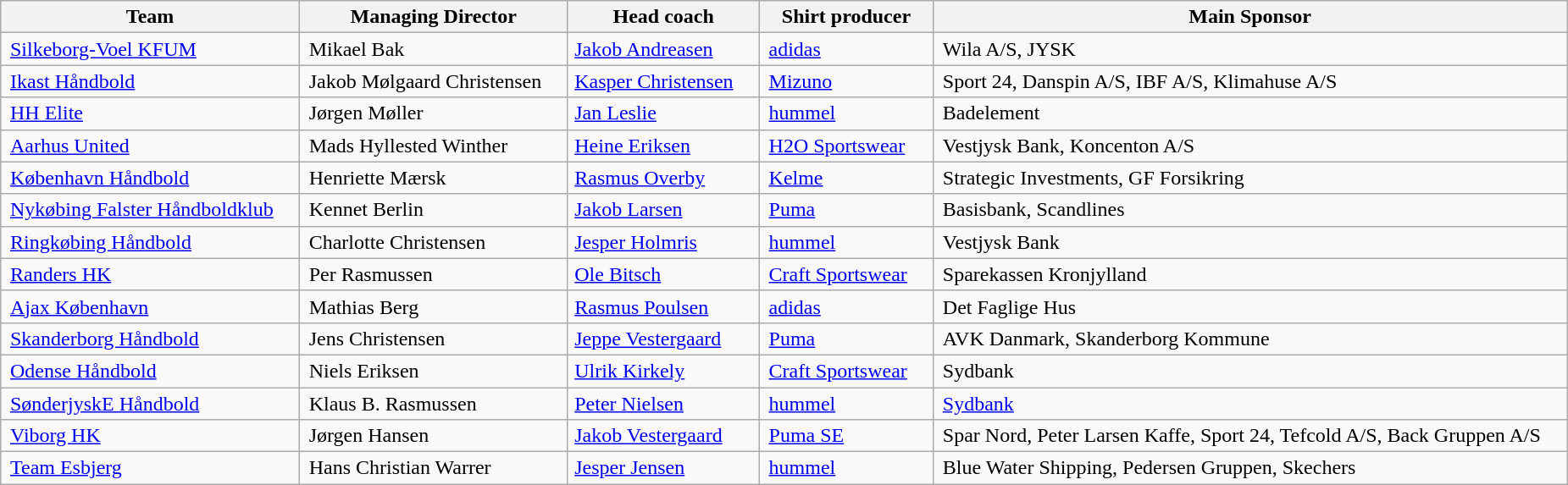<table class="wikitable sortable" style="text-align: left;">
<tr>
<th>Team</th>
<th>Managing Director</th>
<th>Head coach</th>
<th>Shirt producer</th>
<th>Main Sponsor</th>
</tr>
<tr>
<td style="padding-left:7px; padding-right:20px;"><a href='#'>Silkeborg-Voel KFUM</a></td>
<td style="padding-left:7px; padding-right:20px;">Mikael Bak</td>
<td style="padding-left:5px; padding-right:20px;"> <a href='#'>Jakob Andreasen</a></td>
<td style="padding-left:7px; padding-right:20px;"><a href='#'>adidas</a></td>
<td style="padding-left:7px; padding-right:20px;">Wila A/S, JYSK</td>
</tr>
<tr>
<td style="padding-left:7px; padding-right:20px;"><a href='#'>Ikast Håndbold</a></td>
<td style="padding-left:7px; padding-right:20px;">Jakob Mølgaard Christensen</td>
<td style="padding-left:5px; padding-right:20px;"> <a href='#'>Kasper Christensen</a></td>
<td style="padding-left:7px; padding-right:20px;"><a href='#'>Mizuno</a></td>
<td style="padding-left:7px; padding-right:20px;">Sport 24, Danspin A/S, IBF A/S, Klimahuse A/S</td>
</tr>
<tr>
<td style="padding-left:7px; padding-right:20px;"><a href='#'>HH Elite</a></td>
<td style="padding-left:7px; padding-right:20px;">Jørgen Møller</td>
<td style="padding-left:5px; padding-right:20px;"> <a href='#'>Jan Leslie</a></td>
<td style="padding-left:7px; padding-right:20px;"><a href='#'>hummel</a></td>
<td style="padding-left:7px; padding-right:20px;">Badelement</td>
</tr>
<tr>
<td style="padding-left:7px; padding-right:20px;"><a href='#'>Aarhus United</a></td>
<td style="padding-left:7px; padding-right:20px;">Mads Hyllested Winther</td>
<td style="padding-left:5px; padding-right:20px;"> <a href='#'>Heine Eriksen</a></td>
<td style="padding-left:7px; padding-right:20px;"><a href='#'>H2O Sportswear</a></td>
<td style="padding-left:7px; padding-right:20px;">Vestjysk Bank, Koncenton A/S</td>
</tr>
<tr>
<td style="padding-left:7px; padding-right:20px;"><a href='#'>København Håndbold</a></td>
<td style="padding-left:7px; padding-right:20px;">Henriette Mærsk</td>
<td style="padding-left:5px; padding-right:20px;"> <a href='#'>Rasmus Overby</a></td>
<td style="padding-left:7px; padding-right:20px;"><a href='#'>Kelme</a></td>
<td style="padding-left:7px; padding-right:20px;">Strategic Investments, GF Forsikring</td>
</tr>
<tr>
<td style="padding-left:7px; padding-right:20px;"><a href='#'>Nykøbing Falster Håndboldklub</a></td>
<td style="padding-left:7px; padding-right:20px;">Kennet Berlin</td>
<td style="padding-left:5px; padding-right:20px;"> <a href='#'>Jakob Larsen</a></td>
<td style="padding-left:7px; padding-right:20px;"><a href='#'>Puma</a></td>
<td style="padding-left:7px; padding-right:20px;">Basisbank, Scandlines</td>
</tr>
<tr>
<td style="padding-left:7px; padding-right:20px;"><a href='#'>Ringkøbing Håndbold</a></td>
<td style="padding-left:7px; padding-right:20px;">Charlotte Christensen</td>
<td style="padding-left:5px; padding-right:20px;"> <a href='#'>Jesper Holmris</a></td>
<td style="padding-left:7px; padding-right:20px;"><a href='#'>hummel</a></td>
<td style="padding-left:7px; padding-right:20px;">Vestjysk Bank</td>
</tr>
<tr>
<td style="padding-left:7px; padding-right:20px;"><a href='#'>Randers HK</a></td>
<td style="padding-left:7px; padding-right:20px;">Per Rasmussen</td>
<td style="padding-left:5px; padding-right:20px;"> <a href='#'>Ole Bitsch</a></td>
<td style="padding-left:7px; padding-right:20px;"><a href='#'>Craft Sportswear</a></td>
<td style="padding-left:7px; padding-right:20px;">Sparekassen Kronjylland</td>
</tr>
<tr>
<td style="padding-left:7px; padding-right:20px;"><a href='#'>Ajax København</a></td>
<td style="padding-left:7px; padding-right:20px;">Mathias Berg</td>
<td style="padding-left:5px; padding-right:20px;"> <a href='#'>Rasmus Poulsen</a></td>
<td style="padding-left:7px; padding-right:20px;"><a href='#'>adidas</a></td>
<td style="padding-left:7px; padding-right:20px;">Det Faglige Hus</td>
</tr>
<tr>
<td style="padding-left:7px; padding-right:20px;"><a href='#'>Skanderborg Håndbold</a></td>
<td style="padding-left:7px; padding-right:20px;">Jens Christensen</td>
<td style="padding-left:5px; padding-right:20px;"> <a href='#'>Jeppe Vestergaard</a></td>
<td style="padding-left:7px; padding-right:20px;"><a href='#'>Puma</a></td>
<td style="padding-left:7px; padding-right:20px;">AVK Danmark, Skanderborg Kommune</td>
</tr>
<tr>
<td style="padding-left:7px; padding-right:20px;"><a href='#'>Odense Håndbold</a></td>
<td style="padding-left:7px; padding-right:20px;">Niels Eriksen</td>
<td style="padding-left:5px; padding-right:20px;"> <a href='#'>Ulrik Kirkely</a></td>
<td style="padding-left:7px; padding-right:20px;"><a href='#'>Craft Sportswear</a></td>
<td style="padding-left:7px; padding-right:20px;">Sydbank</td>
</tr>
<tr>
<td style="padding-left:7px; padding-right:20px;"><a href='#'>SønderjyskE Håndbold</a></td>
<td style="padding-left:7px; padding-right:20px;">Klaus B. Rasmussen</td>
<td style="padding-left:5px; padding-right:20px;"> <a href='#'>Peter Nielsen</a></td>
<td style="padding-left:7px; padding-right:20px;"><a href='#'>hummel</a></td>
<td style="padding-left:7px; padding-right:20px;"><a href='#'>Sydbank</a></td>
</tr>
<tr>
<td style="padding-left:7px; padding-right:20px;"><a href='#'>Viborg HK</a></td>
<td style="padding-left:7px; padding-right:20px;">Jørgen Hansen</td>
<td style="padding-left:5px; padding-right:20px;"> <a href='#'>Jakob Vestergaard</a></td>
<td style="padding-left:7px; padding-right:20px;"><a href='#'>Puma SE</a></td>
<td style="padding-left:7px; padding-right:20px;">Spar Nord, Peter Larsen Kaffe, Sport 24, Tefcold A/S, Back Gruppen A/S</td>
</tr>
<tr>
<td style="padding-left:7px; padding-right:20px;"><a href='#'>Team Esbjerg</a></td>
<td style="padding-left:7px; padding-right:20px;">Hans Christian Warrer</td>
<td style="padding-left:5px; padding-right:20px;"> <a href='#'>Jesper Jensen</a></td>
<td style="padding-left:7px; padding-right:20px;"><a href='#'>hummel</a></td>
<td style="padding-left:7px; padding-right:20px;">Blue Water Shipping, Pedersen Gruppen, Skechers</td>
</tr>
</table>
